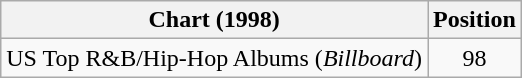<table class="wikitable">
<tr>
<th>Chart (1998)</th>
<th>Position</th>
</tr>
<tr>
<td>US Top R&B/Hip-Hop Albums (<em>Billboard</em>)</td>
<td align="center">98</td>
</tr>
</table>
